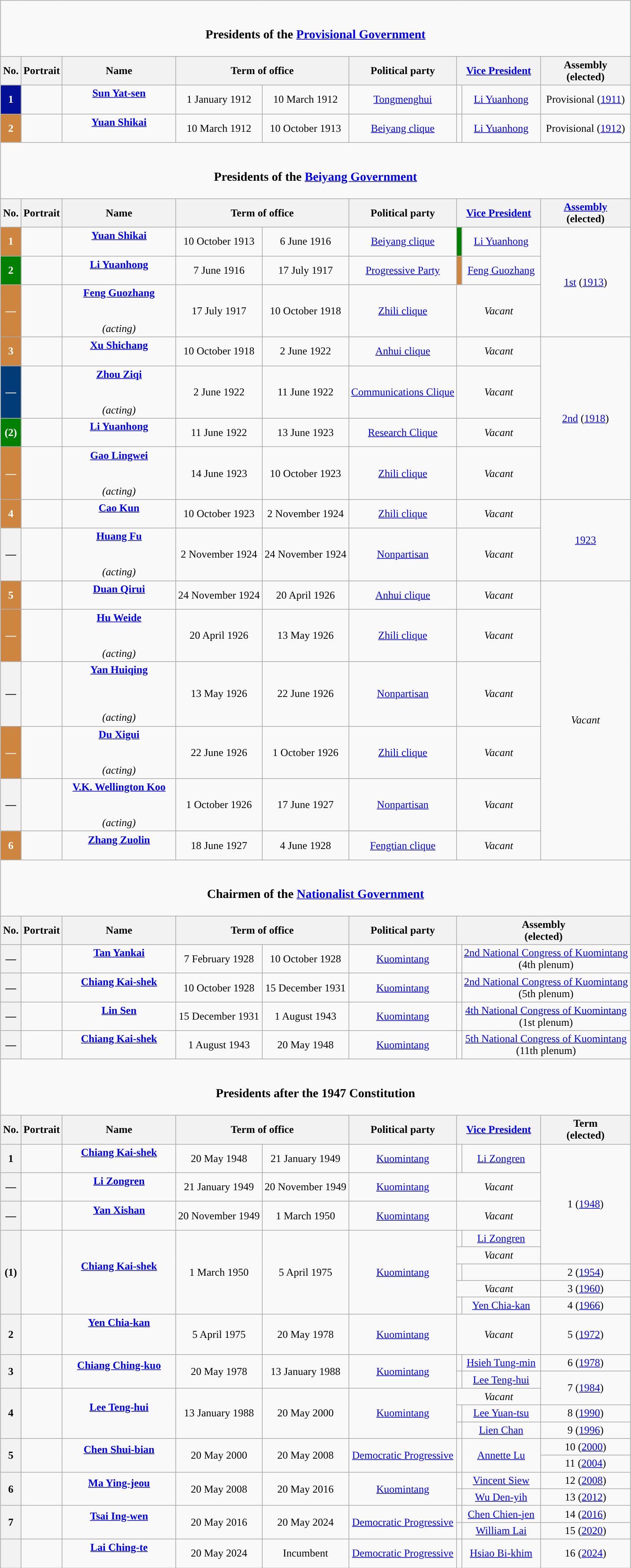<table class="wikitable" style="margin:1em auto; text-align:center">
<tr>
<td colspan=9><br><h3>Presidents of the <a href='#'>Provisional Government</a></h3></td>
</tr>
<tr>
<th>No.</th>
<th>Portrait</th>
<th width=18%>Name<br></th>
<th colspan=2>Term of office</th>
<th>Political party</th>
<th colspan=2><a href='#'>Vice President</a></th>
<th>Assembly<br>(elected)</th>
</tr>
<tr>
<th style="background:#031096; color:white;">1</th>
<td></td>
<td align=center><strong><a href='#'>Sun Yat-sen</a></strong><br><br></td>
<td>1 January 1912</td>
<td>10 March 1912</td>
<td><a href='#'>Tongmenghui</a></td>
<td></td>
<td><a href='#'>Li Yuanhong</a><br></td>
<td align="center">Provisional (<a href='#'>1911</a>)</td>
</tr>
<tr>
<th style="background:#CD853F; color:white;">2</th>
<td></td>
<td align=center><strong><a href='#'>Yuan Shikai</a></strong><br><br></td>
<td>10 March 1912</td>
<td>10 October 1913</td>
<td><a href='#'>Beiyang clique</a></td>
<td></td>
<td><a href='#'>Li Yuanhong</a><br></td>
<td align="center">Provisional (<a href='#'>1912</a>)</td>
</tr>
<tr>
<td colspan=9><br><h3>Presidents of the <a href='#'>Beiyang Government</a></h3></td>
</tr>
<tr>
<th>No.</th>
<th>Portrait</th>
<th width=18%>Name<br></th>
<th colspan=2>Term of office</th>
<th>Political party</th>
<th colspan=2><a href='#'>Vice President</a></th>
<th><a href='#'>Assembly</a><br>(elected)</th>
</tr>
<tr>
<th style="background:#CD853F; color:white;">1</th>
<td></td>
<td align=center><strong><a href='#'>Yuan Shikai</a></strong><br><br></td>
<td>10 October 1913</td>
<td>6 June 1916</td>
<td><a href='#'>Beiyang clique</a></td>
<td bgcolor=#008000></td>
<td><a href='#'>Li Yuanhong</a><br></td>
<td rowspan=3><a href='#'>1st</a> (<a href='#'>1913</a>)</td>
</tr>
<tr>
<th style="background:#008000; color:white;">2</th>
<td></td>
<td align=center><strong><a href='#'>Li Yuanhong</a></strong><br><br></td>
<td>7 June 1916</td>
<td>17 July 1917</td>
<td><a href='#'>Progressive Party</a></td>
<td bgcolor=#CD853F></td>
<td><a href='#'>Feng Guozhang</a><br></td>
</tr>
<tr>
<th style="background:#CD853F; color:white;">—</th>
<td></td>
<td align=center><strong><a href='#'>Feng Guozhang</a></strong><br><br><br><em>(acting)</em></td>
<td>17 July 1917</td>
<td>10 October 1918</td>
<td><a href='#'>Zhili clique</a></td>
<td colspan=2><em>Vacant</em></td>
</tr>
<tr>
<th style="background:#CD853F; color:white;">3</th>
<td></td>
<td align=center><strong><a href='#'>Xu Shichang</a></strong><br><br></td>
<td>10 October 1918</td>
<td>2 June 1922</td>
<td><a href='#'>Anhui clique</a></td>
<td colspan=2><em>Vacant</em></td>
<td rowspan=4><a href='#'>2nd</a> (<a href='#'>1918</a>)</td>
</tr>
<tr>
<th style="background:#013C78; color:white;">—</th>
<td></td>
<td align=center><strong><a href='#'>Zhou Ziqi</a></strong><br><br><br><em>(acting)</em></td>
<td>2 June 1922</td>
<td>11 June 1922</td>
<td><a href='#'>Communications Clique</a></td>
<td colspan=2><em>Vacant</em></td>
</tr>
<tr>
<th style="background:#008000; color:white;">(2)</th>
<td></td>
<td align=center><strong><a href='#'>Li Yuanhong</a></strong><br><br></td>
<td>11 June 1922</td>
<td>13 June 1923</td>
<td><a href='#'>Research Clique</a></td>
<td colspan=2><em>Vacant</em></td>
</tr>
<tr>
<th style="background:#CD853F; color:white;">—</th>
<td></td>
<td align=center><strong><a href='#'>Gao Lingwei</a></strong><br><br><br><em>(acting)</em></td>
<td>14 June 1923</td>
<td>10 October 1923</td>
<td><a href='#'>Zhili clique</a></td>
<td colspan=2><em>Vacant</em></td>
</tr>
<tr>
<th style="background:#CD853F; color:white;">4</th>
<td></td>
<td align=center><strong><a href='#'>Cao Kun</a></strong><br><br></td>
<td>10 October 1923</td>
<td>2 November 1924</td>
<td><a href='#'>Zhili clique</a></td>
<td colspan=2><em>Vacant</em></td>
<td rowspan=3><a href='#'>1923</a></td>
</tr>
<tr>
<th style="background:">—</th>
<td></td>
<td align=center><strong><a href='#'>Huang Fu</a></strong><br><br><br><em>(acting)</em></td>
<td>2 November 1924</td>
<td>24 November 1924</td>
<td><a href='#'>Nonpartisan</a></td>
<td colspan=2><em>Vacant</em></td>
</tr>
<tr>
<th rowspan=2 style="background:#CD853F; color:white;">5</th>
<td rowspan=2></td>
<td rowspan=2 align=center><strong><a href='#'>Duan Qirui</a></strong><br><br></td>
<td rowspan=2>24 November 1924</td>
<td rowspan=2>20 April 1926</td>
<td rowspan=2><a href='#'>Anhui clique</a></td>
<td rowspan=2 colspan=2><em>Vacant</em></td>
</tr>
<tr>
<td rowspan=6><em>Vacant</em></td>
</tr>
<tr>
<th style="background:#CD853F; color:white;">—</th>
<td></td>
<td><strong><a href='#'>Hu Weide</a></strong><br><br><br><em>(acting)</em></td>
<td>20 April 1926</td>
<td>13 May 1926</td>
<td><a href='#'>Zhili clique</a></td>
<td colspan=2><em>Vacant</em></td>
</tr>
<tr>
<th style="background:">—</th>
<td></td>
<td><strong><a href='#'>Yan Huiqing<br></a></strong><br><br><br><em>(acting)</em></td>
<td>13 May 1926</td>
<td>22 June 1926</td>
<td><a href='#'>Nonpartisan</a></td>
<td colspan=2><em>Vacant</em></td>
</tr>
<tr>
<th style="background:#CD853F; color:white;">—</th>
<td></td>
<td><strong><a href='#'>Du Xigui</a></strong><br><br><br><em>(acting)</em></td>
<td>22 June 1926</td>
<td>1 October 1926</td>
<td><a href='#'>Zhili clique</a></td>
<td colspan=2><em>Vacant</em></td>
</tr>
<tr>
<th style="background:">—</th>
<td></td>
<td><strong><a href='#'>V.K. Wellington Koo</a></strong><br><br><br><em>(acting)</em></td>
<td>1 October 1926</td>
<td>17 June 1927</td>
<td><a href='#'>Nonpartisan</a></td>
<td colspan=2><em>Vacant</em></td>
</tr>
<tr>
<th style="background:#CD853F; color:white;">6</th>
<td></td>
<td align=center><strong><a href='#'>Zhang Zuolin</a></strong><br><br></td>
<td>18 June 1927</td>
<td>4 June 1928</td>
<td><a href='#'>Fengtian clique</a></td>
<td colspan=2><em>Vacant</em></td>
</tr>
<tr>
<td colspan=9><br><h3>Chairmen of the <a href='#'>Nationalist Government</a></h3></td>
</tr>
<tr>
<th>No.</th>
<th>Portrait</th>
<th width=18%>Name<br></th>
<th colspan=2>Term of office</th>
<th>Political party</th>
<th colspan=3>Assembly<br>(elected)</th>
</tr>
<tr>
<th style="background:">—</th>
<td></td>
<td align=center><strong><a href='#'>Tan Yankai</a></strong><br><br></td>
<td>7 February 1928</td>
<td>10 October 1928</td>
<td><a href='#'>Kuomintang</a></td>
<td></td>
<td colspan=2><a href='#'>2nd National Congress of Kuomintang</a><br>(4th plenum)</td>
</tr>
<tr>
<th style="background:">—</th>
<td></td>
<td align=center><strong><a href='#'>Chiang Kai-shek</a></strong><br><br></td>
<td>10 October 1928</td>
<td>15 December 1931</td>
<td><a href='#'>Kuomintang</a></td>
<td rowspan=2></td>
<td colspan=2 rowspan=2><a href='#'>2nd National Congress of Kuomintang</a><br>(5th plenum)</td>
</tr>
<tr>
<th rowspan=2 style="background:">—</th>
<td rowspan=2></td>
<td rowspan=2 align=center><strong><a href='#'>Lin Sen</a></strong><br><br></td>
<td rowspan=2>15 December 1931</td>
<td rowspan=2>1 August 1943</td>
<td rowspan=2><a href='#'>Kuomintang</a></td>
</tr>
<tr>
<td rowspan=2></td>
<td rowspan=2 colspan=2><a href='#'>4th National Congress of Kuomintang</a><br>(1st plenum)</td>
</tr>
<tr>
<th rowspan=2 style="background:">—</th>
<td rowspan=2></td>
<td rowspan=2 align=center><strong><a href='#'>Chiang Kai-shek</a></strong><br><br></td>
<td rowspan=2>1 August 1943</td>
<td rowspan=2>20 May 1948</td>
<td rowspan=2><a href='#'>Kuomintang</a></td>
</tr>
<tr>
<td></td>
<td colspan=2><a href='#'>5th National Congress of Kuomintang</a><br>(11th plenum)</td>
</tr>
<tr>
<td colspan=9><br><h3>Presidents after the 1947 Constitution</h3></td>
</tr>
<tr>
<th>No.</th>
<th>Portrait</th>
<th width=18%>Name<br></th>
<th colspan=2>Term of office</th>
<th>Political party</th>
<th colspan=2><a href='#'>Vice President</a></th>
<th>Term<br>(elected)</th>
</tr>
<tr>
<th style="background:">1</th>
<td></td>
<td><strong><a href='#'>Chiang Kai-shek</a></strong><br><br></td>
<td>20 May 1948</td>
<td>21 January 1949</td>
<td><a href='#'>Kuomintang</a></td>
<td></td>
<td><a href='#'>Li Zongren</a> <br></td>
<td rowspan=5>1 (<a href='#'>1948</a>)</td>
</tr>
<tr>
<th style="background:">—</th>
<td></td>
<td><strong><a href='#'>Li Zongren</a></strong><br><br></td>
<td>21 January 1949</td>
<td>20 November 1949</td>
<td><a href='#'>Kuomintang</a></td>
<td colspan=2><em>Vacant</em></td>
</tr>
<tr>
<th style="background:">—</th>
<td></td>
<td><strong><a href='#'>Yan Xishan</a></strong><br><br></td>
<td>20 November 1949</td>
<td>1 March 1950</td>
<td><a href='#'>Kuomintang</a></td>
<td colspan=2><em>Vacant</em></td>
</tr>
<tr>
<th rowspan=7 style="background:">(1)</th>
<td rowspan=7></td>
<td rowspan=7 align=center><strong><a href='#'>Chiang Kai-shek</a></strong><br><br></td>
<td rowspan=7>1 March 1950</td>
<td rowspan=7>5 April 1975</td>
<td rowspan=7><a href='#'>Kuomintang</a></td>
<td></td>
<td><a href='#'>Li Zongren</a><br></td>
</tr>
<tr>
<td colspan=2><em>Vacant</em></td>
</tr>
<tr>
<td rowspan=2></td>
<td rowspan=2><br></td>
<td>2 (<a href='#'>1954</a>)</td>
</tr>
<tr>
<td rowspan=2>3 (<a href='#'>1960</a>)</td>
</tr>
<tr>
<td colspan=2><em>Vacant</em></td>
</tr>
<tr>
<td rowspan=2></td>
<td rowspan=2><a href='#'>Yen Chia-kan</a><br></td>
<td>4 (<a href='#'>1966</a>)</td>
</tr>
<tr>
<td rowspan=2>5 (<a href='#'>1972</a>)</td>
</tr>
<tr>
<th style="background:">2</th>
<td></td>
<td><strong><a href='#'>Yen Chia-kan</a></strong><br><br><br></td>
<td>5 April 1975</td>
<td>20 May 1978</td>
<td><a href='#'>Kuomintang</a></td>
<td colspan=2><em>Vacant</em></td>
</tr>
<tr>
<th rowspan=2 style="background:">3</th>
<td rowspan=2></td>
<td rowspan=2 align=center><strong><a href='#'>Chiang Ching-kuo</a></strong><br><br></td>
<td rowspan=2>20 May 1978</td>
<td rowspan=2>13 January 1988</td>
<td rowspan=2><a href='#'>Kuomintang</a></td>
<td></td>
<td><a href='#'>Hsieh Tung-min</a><br></td>
<td>6 (<a href='#'>1978</a>)</td>
</tr>
<tr>
<td></td>
<td><a href='#'>Lee Teng-hui</a><br></td>
<td rowspan=2>7 (<a href='#'>1984</a>)</td>
</tr>
<tr>
<th rowspan=3 style="background:">4</th>
<td rowspan=3></td>
<td rowspan=3 align=center><strong><a href='#'>Lee Teng-hui</a></strong><br><br></td>
<td rowspan=3>13 January 1988</td>
<td rowspan=3>20 May 2000</td>
<td rowspan=3><a href='#'>Kuomintang</a></td>
<td colspan=2><em>Vacant</em></td>
</tr>
<tr>
<td></td>
<td><a href='#'>Lee Yuan-tsu</a><br></td>
<td>8 (<a href='#'>1990</a>)</td>
</tr>
<tr>
<td></td>
<td><a href='#'>Lien Chan</a><br></td>
<td>9 (<a href='#'>1996</a>)</td>
</tr>
<tr>
<th rowspan=2 style="background:">5</th>
<td rowspan=2></td>
<td rowspan=2 align=center><strong><a href='#'>Chen Shui-bian</a></strong><br><br></td>
<td rowspan=2>20 May 2000</td>
<td rowspan=2>20 May 2008</td>
<td rowspan=2><a href='#'>Democratic Progressive</a></td>
<td rowspan=2></td>
<td rowspan=2><a href='#'>Annette Lu</a><br></td>
<td>10 (<a href='#'>2000</a>)</td>
</tr>
<tr>
<td>11 (<a href='#'>2004</a>)</td>
</tr>
<tr>
<th rowspan=2 style="background:">6</th>
<td rowspan=2></td>
<td rowspan=2 align=center><strong><a href='#'>Ma Ying-jeou</a></strong><br><br></td>
<td rowspan=2>20 May 2008</td>
<td rowspan=2>20 May 2016</td>
<td rowspan=2><a href='#'>Kuomintang</a></td>
<td></td>
<td><a href='#'>Vincent Siew</a><br></td>
<td>12 (<a href='#'>2008</a>)</td>
</tr>
<tr>
<td></td>
<td><a href='#'>Wu Den-yih</a> <br></td>
<td>13 (<a href='#'>2012</a>)</td>
</tr>
<tr>
<th rowspan=2 style="background:">7</th>
<td rowspan=2></td>
<td rowspan=2><strong><a href='#'>Tsai Ing-wen</a></strong><br><br></td>
<td rowspan=2>20 May 2016</td>
<td rowspan=2>20 May 2024</td>
<td rowspan=2><a href='#'>Democratic Progressive</a></td>
<td></td>
<td><a href='#'>Chen Chien-jen</a><br></td>
<td>14 (<a href='#'>2016</a>)</td>
</tr>
<tr>
<td></td>
<td><a href='#'>William Lai</a><br></td>
<td>15 (<a href='#'>2020</a>)</td>
</tr>
<tr>
<th style="background:"><a href='#'></a></th>
<td></td>
<td><strong><a href='#'>Lai Ching-te</a></strong><br><br></td>
<td>20 May 2024</td>
<td>Incumbent</td>
<td><a href='#'>Democratic Progressive</a></td>
<td></td>
<td><a href='#'>Hsiao Bi-khim</a><br></td>
<td>16 (<a href='#'>2024</a>)</td>
</tr>
</table>
